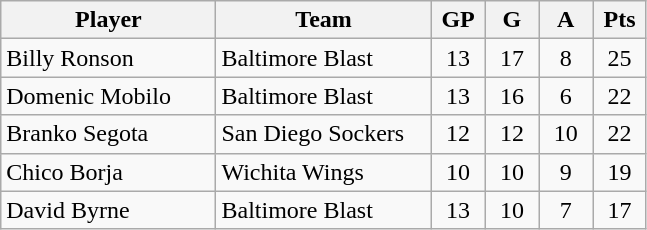<table class="wikitable">
<tr>
<th width="30%">Player</th>
<th width="30%">Team</th>
<th width="7.5%">GP</th>
<th width="7.5%">G</th>
<th width="7.5%">A</th>
<th width="7.5%">Pts</th>
</tr>
<tr align=center>
<td align=left>Billy Ronson</td>
<td align=left>Baltimore Blast</td>
<td>13</td>
<td>17</td>
<td>8</td>
<td>25</td>
</tr>
<tr align=center>
<td align=left>Domenic Mobilo</td>
<td align=left>Baltimore Blast</td>
<td>13</td>
<td>16</td>
<td>6</td>
<td>22</td>
</tr>
<tr align=center>
<td align=left>Branko Segota</td>
<td align=left>San Diego Sockers</td>
<td>12</td>
<td>12</td>
<td>10</td>
<td>22</td>
</tr>
<tr align=center>
<td align=left>Chico Borja</td>
<td align=left>Wichita Wings</td>
<td>10</td>
<td>10</td>
<td>9</td>
<td>19</td>
</tr>
<tr align=center>
<td align=left>David Byrne</td>
<td align=left>Baltimore Blast</td>
<td>13</td>
<td>10</td>
<td>7</td>
<td>17</td>
</tr>
</table>
